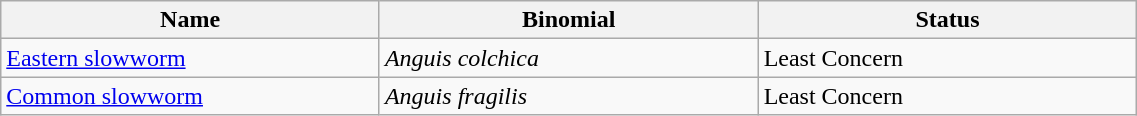<table width=60% class="wikitable">
<tr>
<th width=20%>Name</th>
<th width=20%>Binomial</th>
<th width=20%>Status</th>
</tr>
<tr>
<td><a href='#'>Eastern slowworm</a></td>
<td><em>Anguis colchica</em></td>
<td>Least Concern</td>
</tr>
<tr>
<td><a href='#'>Common slowworm</a><br></td>
<td><em>Anguis fragilis</em></td>
<td>Least Concern</td>
</tr>
</table>
